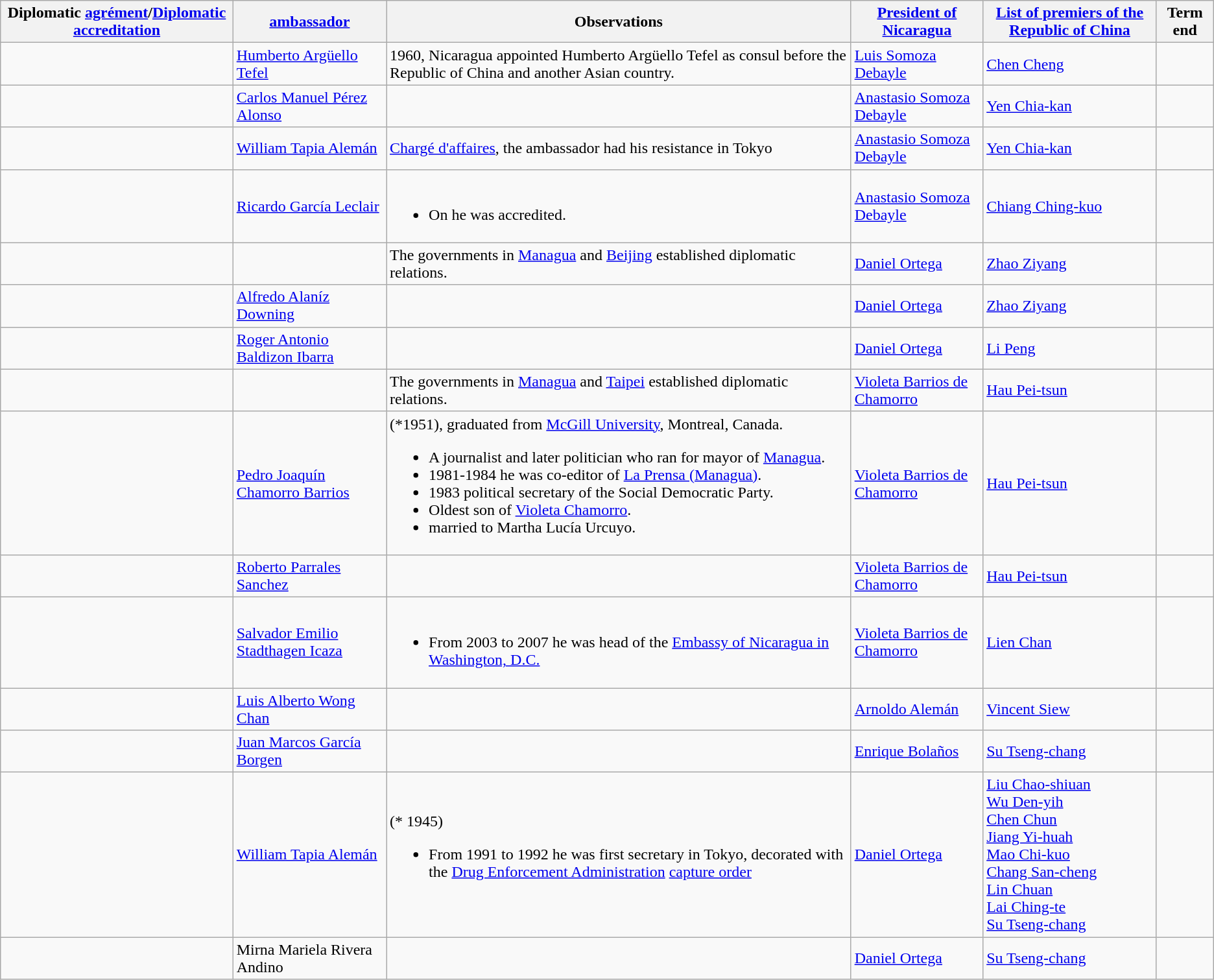<table class="wikitable sortable">
<tr>
<th>Diplomatic <a href='#'>agrément</a>/<a href='#'>Diplomatic accreditation</a></th>
<th><a href='#'>ambassador</a></th>
<th>Observations</th>
<th><a href='#'>President of Nicaragua</a></th>
<th><a href='#'>List of premiers of the Republic of China</a></th>
<th>Term end</th>
</tr>
<tr>
<td></td>
<td><a href='#'>Humberto Argüello Tefel</a></td>
<td>1960, Nicaragua appointed Humberto Argüello Tefel as consul before the Republic of China and another Asian country.</td>
<td><a href='#'>Luis Somoza Debayle</a></td>
<td><a href='#'>Chen Cheng</a></td>
<td></td>
</tr>
<tr>
<td></td>
<td><a href='#'>Carlos Manuel Pérez Alonso</a></td>
<td></td>
<td><a href='#'>Anastasio Somoza Debayle</a></td>
<td><a href='#'>Yen Chia-kan</a></td>
<td></td>
</tr>
<tr>
<td></td>
<td><a href='#'>William Tapia Alemán</a></td>
<td><a href='#'>Chargé d'affaires</a>, the ambassador had his resistance in Tokyo</td>
<td><a href='#'>Anastasio Somoza Debayle</a></td>
<td><a href='#'>Yen Chia-kan</a></td>
<td></td>
</tr>
<tr>
<td></td>
<td><a href='#'>Ricardo García Leclair</a></td>
<td><br><ul><li>On  he was accredited.</li></ul></td>
<td><a href='#'>Anastasio Somoza Debayle</a></td>
<td><a href='#'>Chiang Ching-kuo</a></td>
<td></td>
</tr>
<tr>
<td></td>
<td></td>
<td>The governments in <a href='#'>Managua</a> and <a href='#'>Beijing</a> established diplomatic relations.</td>
<td><a href='#'>Daniel Ortega</a></td>
<td><a href='#'>Zhao Ziyang</a></td>
<td></td>
</tr>
<tr>
<td></td>
<td><a href='#'>Alfredo Alaníz Downing</a></td>
<td></td>
<td><a href='#'>Daniel Ortega</a></td>
<td><a href='#'>Zhao Ziyang</a></td>
<td></td>
</tr>
<tr>
<td></td>
<td><a href='#'>Roger Antonio Baldizon Ibarra</a></td>
<td></td>
<td><a href='#'>Daniel Ortega</a></td>
<td><a href='#'>Li Peng</a></td>
<td></td>
</tr>
<tr>
<td></td>
<td></td>
<td>The governments in <a href='#'>Managua</a> and <a href='#'>Taipei</a> established diplomatic relations.</td>
<td><a href='#'>Violeta Barrios de Chamorro</a></td>
<td><a href='#'>Hau Pei-tsun</a></td>
<td></td>
</tr>
<tr>
<td></td>
<td><a href='#'>Pedro Joaquín Chamorro Barrios</a></td>
<td>(*1951), graduated from <a href='#'>McGill University</a>, Montreal, Canada.<br><ul><li>A journalist and later politician who ran for mayor of <a href='#'>Managua</a>.</li><li>1981-1984 he was co-editor of <a href='#'>La Prensa (Managua)</a>.</li><li>1983 political secretary of the Social Democratic Party.</li><li>Oldest son of <a href='#'>Violeta Chamorro</a>.</li><li>married to Martha Lucía Urcuyo.</li></ul></td>
<td><a href='#'>Violeta Barrios de Chamorro</a></td>
<td><a href='#'>Hau Pei-tsun</a></td>
<td></td>
</tr>
<tr>
<td></td>
<td><a href='#'>Roberto Parrales Sanchez</a></td>
<td></td>
<td><a href='#'>Violeta Barrios de Chamorro</a></td>
<td><a href='#'>Hau Pei-tsun</a></td>
<td></td>
</tr>
<tr>
<td></td>
<td><a href='#'>Salvador Emilio Stadthagen Icaza</a></td>
<td><br><ul><li>From 2003 to 2007 he was head of the <a href='#'>Embassy of Nicaragua in Washington, D.C.</a></li></ul></td>
<td><a href='#'>Violeta Barrios de Chamorro</a></td>
<td><a href='#'>Lien Chan</a></td>
<td></td>
</tr>
<tr>
<td></td>
<td><a href='#'>Luis Alberto Wong Chan</a></td>
<td></td>
<td><a href='#'>Arnoldo Alemán</a></td>
<td><a href='#'>Vincent Siew</a></td>
<td></td>
</tr>
<tr>
<td></td>
<td><a href='#'>Juan Marcos García Borgen</a></td>
<td></td>
<td><a href='#'>Enrique Bolaños</a></td>
<td><a href='#'>Su Tseng-chang</a></td>
<td></td>
</tr>
<tr>
<td></td>
<td><a href='#'>William Tapia Alemán</a></td>
<td>(* 1945)<br><ul><li>From 1991 to 1992 he was first secretary in Tokyo, decorated with the <a href='#'>Drug Enforcement Administration</a> <a href='#'>capture order</a></li></ul></td>
<td><a href='#'>Daniel Ortega</a></td>
<td><a href='#'>Liu Chao-shiuan</a><br><a href='#'>Wu Den-yih</a><br><a href='#'>Chen Chun</a><br><a href='#'>Jiang Yi-huah</a><br><a href='#'>Mao Chi-kuo</a><br><a href='#'>Chang San-cheng</a><br><a href='#'>Lin Chuan</a><br><a href='#'>Lai Ching-te</a><br><a href='#'>Su Tseng-chang</a></td>
<td></td>
</tr>
<tr>
<td></td>
<td>Mirna Mariela Rivera Andino</td>
<td></td>
<td><a href='#'>Daniel Ortega</a></td>
<td><a href='#'>Su Tseng-chang</a></td>
<td></td>
</tr>
</table>
